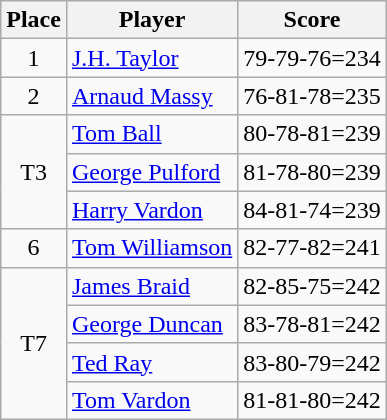<table class=wikitable>
<tr>
<th>Place</th>
<th>Player</th>
<th>Score</th>
</tr>
<tr>
<td align=center>1</td>
<td> <a href='#'>J.H. Taylor</a></td>
<td>79-79-76=234</td>
</tr>
<tr>
<td align=center>2</td>
<td> <a href='#'>Arnaud Massy</a></td>
<td>76-81-78=235</td>
</tr>
<tr>
<td rowspan=3 align=center>T3</td>
<td> <a href='#'>Tom Ball</a></td>
<td>80-78-81=239</td>
</tr>
<tr>
<td> <a href='#'>George Pulford</a></td>
<td>81-78-80=239</td>
</tr>
<tr>
<td> <a href='#'>Harry Vardon</a></td>
<td>84-81-74=239</td>
</tr>
<tr>
<td align=center>6</td>
<td> <a href='#'>Tom Williamson</a></td>
<td>82-77-82=241</td>
</tr>
<tr>
<td rowspan=4 align=center>T7</td>
<td> <a href='#'>James Braid</a></td>
<td>82-85-75=242</td>
</tr>
<tr>
<td> <a href='#'>George Duncan</a></td>
<td>83-78-81=242</td>
</tr>
<tr>
<td> <a href='#'>Ted Ray</a></td>
<td>83-80-79=242</td>
</tr>
<tr>
<td> <a href='#'>Tom Vardon</a></td>
<td>81-81-80=242</td>
</tr>
</table>
